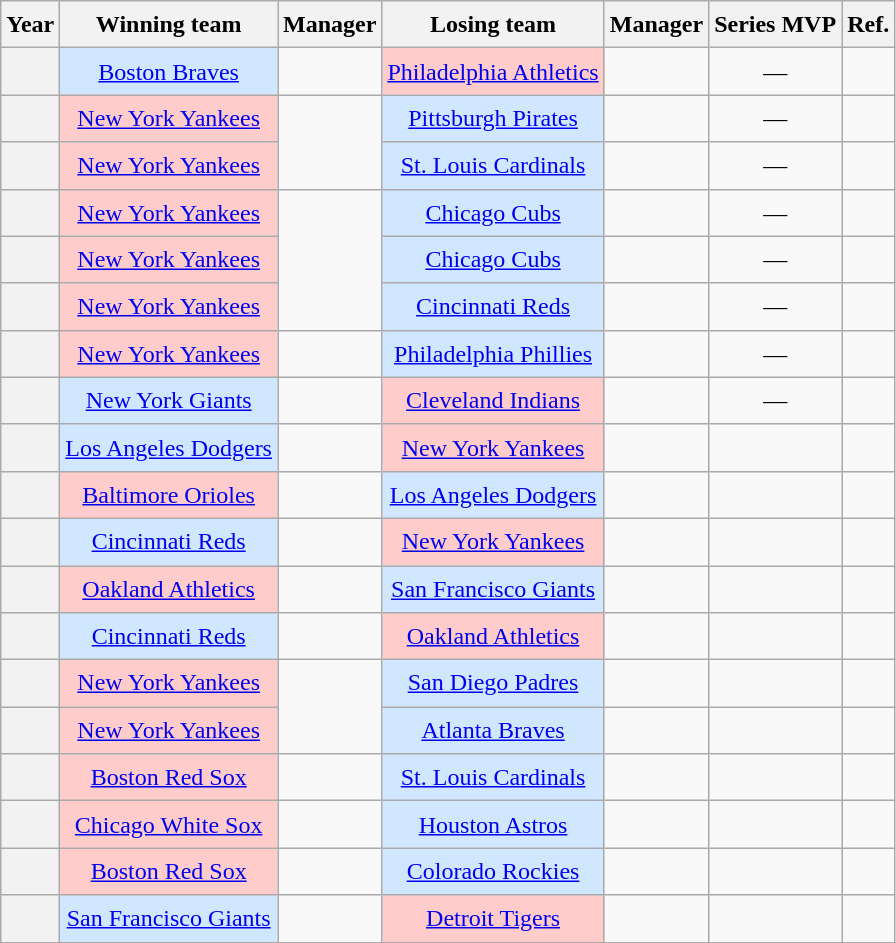<table class="wikitable sortable sticky-header plainrowheaders" style="font-size:1.00em; line-height:1.5em; text-align:center;">
<tr>
<th scope="col">Year</th>
<th scope="col">Winning team</th>
<th scope="col">Manager</th>
<th scope="col">Losing team</th>
<th scope="col">Manager</th>
<th scope="col">Series MVP</th>
<th scope="col">Ref.</th>
</tr>
<tr>
<th scope="row" style="text-align:center"></th>
<td style="background:#d0e7ff;"><a href='#'>Boston Braves</a></td>
<td></td>
<td style="background:#fcc;"><a href='#'>Philadelphia Athletics</a></td>
<td></td>
<td>—</td>
<td></td>
</tr>
<tr>
<th scope="row" style="text-align:center"></th>
<td style="background:#fcc;"><a href='#'>New York Yankees</a></td>
<td rowspan="2"></td>
<td style="background:#d0e7ff;"><a href='#'>Pittsburgh Pirates</a></td>
<td></td>
<td>—</td>
<td></td>
</tr>
<tr>
<th scope="row" style="text-align:center"></th>
<td style="background:#fcc;"><a href='#'>New York Yankees</a></td>
<td style="background:#d0e7ff;"><a href='#'>St. Louis Cardinals</a></td>
<td></td>
<td>—</td>
<td></td>
</tr>
<tr>
<th scope="row" style="text-align:center"></th>
<td style="background:#fcc;"><a href='#'>New York Yankees</a></td>
<td rowspan="3"></td>
<td style="background:#d0e7ff;"><a href='#'>Chicago Cubs</a></td>
<td></td>
<td>—</td>
<td></td>
</tr>
<tr>
<th scope="row" style="text-align:center"></th>
<td style="background:#fcc;"><a href='#'>New York Yankees</a></td>
<td style="background:#d0e7ff;"><a href='#'>Chicago Cubs</a></td>
<td></td>
<td>—</td>
<td></td>
</tr>
<tr>
<th scope="row" style="text-align:center"></th>
<td style="background:#fcc;"><a href='#'>New York Yankees</a></td>
<td style="background:#d0e7ff;"><a href='#'>Cincinnati Reds</a></td>
<td></td>
<td>—</td>
<td></td>
</tr>
<tr>
<th scope="row" style="text-align:center"></th>
<td style="background:#fcc;"><a href='#'>New York Yankees</a></td>
<td></td>
<td style="background:#d0e7ff;"><a href='#'>Philadelphia Phillies</a></td>
<td></td>
<td>—</td>
<td></td>
</tr>
<tr>
<th scope="row" style="text-align:center"></th>
<td style="background:#d0e7ff;"><a href='#'>New York Giants</a></td>
<td></td>
<td style="background:#fcc;"><a href='#'>Cleveland Indians</a></td>
<td></td>
<td>—</td>
<td></td>
</tr>
<tr>
<th scope="row" style="text-align:center"></th>
<td style="background:#d0e7ff;"><a href='#'>Los Angeles Dodgers</a></td>
<td></td>
<td style="background:#fcc;"><a href='#'>New York Yankees</a></td>
<td></td>
<td></td>
<td></td>
</tr>
<tr>
<th scope="row" style="text-align:center"></th>
<td style="background:#fcc;"><a href='#'>Baltimore Orioles</a></td>
<td></td>
<td style="background:#d0e7ff;"><a href='#'>Los Angeles Dodgers</a></td>
<td></td>
<td></td>
<td></td>
</tr>
<tr>
<th scope="row" style="text-align:center"></th>
<td style="background:#d0e7ff;"><a href='#'>Cincinnati Reds</a></td>
<td></td>
<td style="background:#fcc;"><a href='#'>New York Yankees</a></td>
<td></td>
<td></td>
<td></td>
</tr>
<tr>
<th scope="row" style="text-align:center"></th>
<td style="background:#fcc;"><a href='#'>Oakland Athletics</a></td>
<td></td>
<td style="background:#d0e7ff;"><a href='#'>San Francisco Giants</a></td>
<td></td>
<td></td>
<td></td>
</tr>
<tr>
<th scope="row" style="text-align:center"></th>
<td style="background:#d0e7ff;"><a href='#'>Cincinnati Reds</a></td>
<td></td>
<td style="background:#fcc;"><a href='#'>Oakland Athletics</a></td>
<td></td>
<td></td>
<td></td>
</tr>
<tr>
<th scope="row" style="text-align:center"></th>
<td style="background:#fcc;"><a href='#'>New York Yankees</a></td>
<td rowspan="2"></td>
<td style="background:#d0e7ff;"><a href='#'>San Diego Padres</a></td>
<td></td>
<td></td>
<td></td>
</tr>
<tr>
<th scope="row" style="text-align:center"></th>
<td style="background:#fcc;"><a href='#'>New York Yankees</a></td>
<td style="background:#d0e7ff;"><a href='#'>Atlanta Braves</a></td>
<td></td>
<td></td>
<td></td>
</tr>
<tr>
<th scope="row" style="text-align:center"></th>
<td style="background:#fcc;"><a href='#'>Boston Red Sox</a></td>
<td></td>
<td style="background:#d0e7ff;"><a href='#'>St. Louis Cardinals</a></td>
<td></td>
<td></td>
<td></td>
</tr>
<tr>
<th scope="row" style="text-align:center"></th>
<td style="background:#fcc;"><a href='#'>Chicago White Sox</a></td>
<td></td>
<td style="background:#d0e7ff;"><a href='#'>Houston Astros</a></td>
<td></td>
<td></td>
<td></td>
</tr>
<tr>
<th scope="row" style="text-align:center"></th>
<td style="background:#fcc;"><a href='#'>Boston Red Sox</a></td>
<td></td>
<td style="background:#d0e7ff;"><a href='#'>Colorado Rockies</a></td>
<td></td>
<td></td>
<td></td>
</tr>
<tr>
<th scope="row" style="text-align:center"></th>
<td style="background:#d0e7ff;"><a href='#'>San Francisco Giants</a></td>
<td></td>
<td style="background:#fcc;"><a href='#'>Detroit Tigers</a></td>
<td></td>
<td></td>
<td></td>
</tr>
</table>
